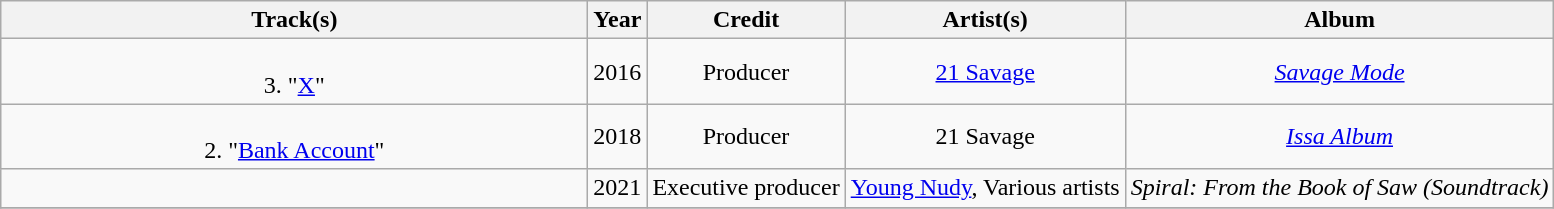<table class="wikitable plainrowheaders" style="text-align:center;">
<tr>
<th scope="col" style="width:24em;">Track(s)</th>
<th scope="col" style="width:1em;">Year</th>
<th scope="col">Credit</th>
<th scope="col">Artist(s)</th>
<th scope="col">Album</th>
</tr>
<tr>
<td><br>3. "<a href='#'>X</a>"</td>
<td>2016</td>
<td>Producer </td>
<td><a href='#'>21 Savage</a></td>
<td><em><a href='#'>Savage Mode</a></em></td>
</tr>
<tr>
<td><br>2. "<a href='#'>Bank Account</a>"</td>
<td>2018</td>
<td>Producer </td>
<td>21 Savage</td>
<td><em><a href='#'>Issa Album</a></em></td>
</tr>
<tr>
<td></td>
<td>2021</td>
<td>Executive producer</td>
<td><a href='#'>Young Nudy</a>, Various artists</td>
<td><em>Spiral: From the Book of Saw (Soundtrack)</em></td>
</tr>
<tr>
</tr>
</table>
